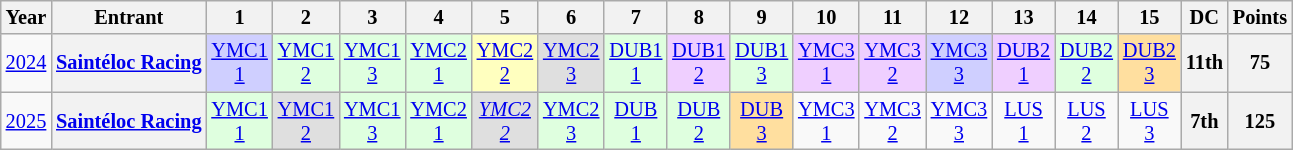<table class="wikitable" style="text-align:center; font-size:85%;">
<tr>
<th>Year</th>
<th>Entrant</th>
<th>1</th>
<th>2</th>
<th>3</th>
<th>4</th>
<th>5</th>
<th>6</th>
<th>7</th>
<th>8</th>
<th>9</th>
<th>10</th>
<th>11</th>
<th>12</th>
<th>13</th>
<th>14</th>
<th>15</th>
<th>DC</th>
<th>Points</th>
</tr>
<tr>
<td><a href='#'>2024</a></td>
<th nowrap><a href='#'>Saintéloc Racing</a></th>
<td style="background:#CFCFFF;"><a href='#'>YMC1<br>1</a><br></td>
<td style="background:#DFFFDF;"><a href='#'>YMC1<br>2</a><br></td>
<td style="background:#DFFFDF;"><a href='#'>YMC1<br>3</a><br></td>
<td style="background:#DFFFDF;"><a href='#'>YMC2<br>1</a><br></td>
<td style="background:#FFFFBF;"><a href='#'>YMC2<br>2</a><br></td>
<td style="background:#DFDFDF;"><a href='#'>YMC2<br>3</a><br></td>
<td style="background:#DFFFDF;"><a href='#'>DUB1<br>1</a><br></td>
<td style="background:#EFCFFF;"><a href='#'>DUB1<br>2</a><br></td>
<td style="background:#DFFFDF;"><a href='#'>DUB1<br>3</a><br></td>
<td style="background:#EFCFFF;"><a href='#'>YMC3<br>1</a><br></td>
<td style="background:#EFCFFF;"><a href='#'>YMC3<br>2</a><br></td>
<td style="background:#CFCFFF;"><a href='#'>YMC3<br>3</a><br></td>
<td style="background:#EFCFFF;"><a href='#'>DUB2<br>1</a><br></td>
<td style="background:#DFFFDF;"><a href='#'>DUB2<br>2</a><br></td>
<td style="background:#FFDF9F;"><a href='#'>DUB2<br>3</a><br></td>
<th>11th</th>
<th>75</th>
</tr>
<tr>
<td><a href='#'>2025</a></td>
<th nowrap><a href='#'>Saintéloc Racing</a></th>
<td style="background:#DFFFDF;"><a href='#'>YMC1<br>1</a><br></td>
<td style="background:#DFDFDF;"><a href='#'>YMC1<br>2</a><br></td>
<td style="background:#DFFFDF;"><a href='#'>YMC1<br>3</a><br></td>
<td style="background:#DFFFDF;"><a href='#'>YMC2<br>1</a><br></td>
<td style="background:#DFDFDF;"><em><a href='#'>YMC2<br>2</a></em><br></td>
<td style="background:#DFFFDF;"><a href='#'>YMC2<br>3</a><br></td>
<td style="background:#DFFFDF;"><a href='#'>DUB<br>1</a><br></td>
<td style="background:#DFFFDF;"><a href='#'>DUB<br>2</a><br></td>
<td style="background:#FFDF9F;"><a href='#'>DUB<br>3</a><br></td>
<td><a href='#'>YMC3<br>1</a></td>
<td><a href='#'>YMC3<br>2</a></td>
<td><a href='#'>YMC3<br>3</a></td>
<td><a href='#'>LUS<br>1</a></td>
<td><a href='#'>LUS<br>2</a></td>
<td><a href='#'>LUS<br>3</a></td>
<th>7th</th>
<th>125</th>
</tr>
</table>
